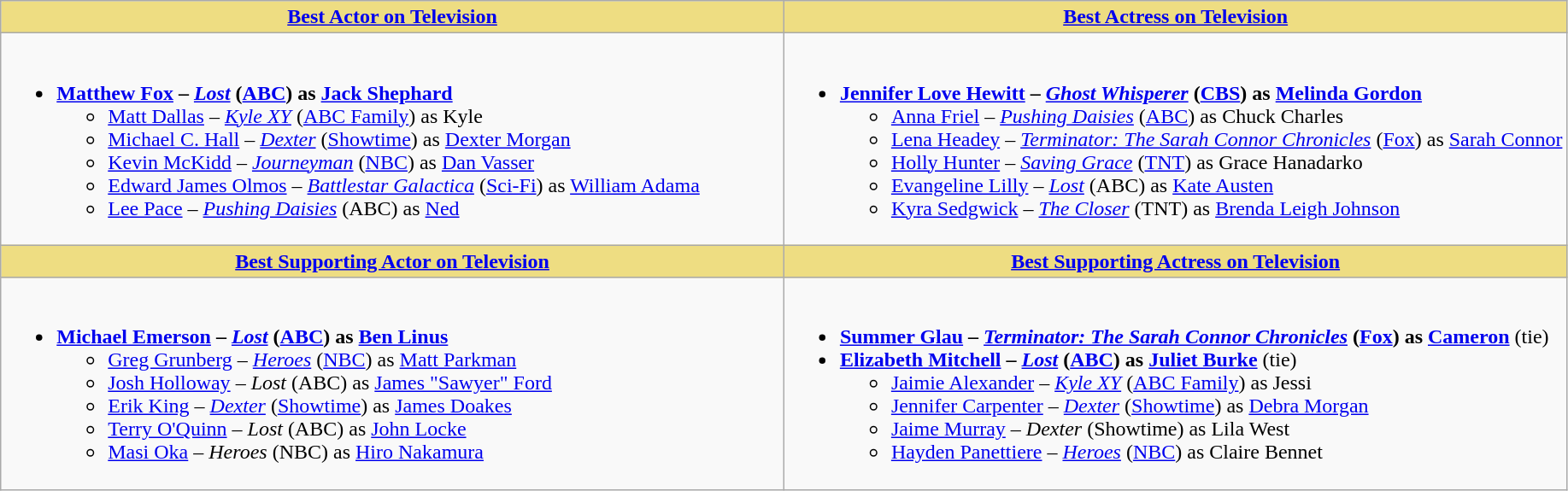<table class=wikitable>
<tr>
<th style="background:#EEDD82; width:50%"><a href='#'>Best Actor on Television</a></th>
<th style="background:#EEDD82; width:50%"><a href='#'>Best Actress on Television</a></th>
</tr>
<tr>
<td valign="top"><br><ul><li><strong><a href='#'>Matthew Fox</a> – <em><a href='#'>Lost</a></em> (<a href='#'>ABC</a>) as <a href='#'>Jack Shephard</a></strong><ul><li><a href='#'>Matt Dallas</a> – <em><a href='#'>Kyle XY</a></em> (<a href='#'>ABC Family</a>) as Kyle</li><li><a href='#'>Michael C. Hall</a> – <em><a href='#'>Dexter</a></em> (<a href='#'>Showtime</a>) as <a href='#'>Dexter Morgan</a></li><li><a href='#'>Kevin McKidd</a> – <em><a href='#'>Journeyman</a></em> (<a href='#'>NBC</a>) as <a href='#'>Dan Vasser</a></li><li><a href='#'>Edward James Olmos</a> – <em><a href='#'>Battlestar Galactica</a></em> (<a href='#'>Sci-Fi</a>) as <a href='#'>William Adama</a></li><li><a href='#'>Lee Pace</a> – <em><a href='#'>Pushing Daisies</a></em> (ABC) as <a href='#'>Ned</a></li></ul></li></ul></td>
<td valign="top"><br><ul><li><strong><a href='#'>Jennifer Love Hewitt</a> – <em><a href='#'>Ghost Whisperer</a></em> (<a href='#'>CBS</a>) as <a href='#'>Melinda Gordon</a></strong><ul><li><a href='#'>Anna Friel</a> – <em><a href='#'>Pushing Daisies</a></em> (<a href='#'>ABC</a>) as Chuck Charles</li><li><a href='#'>Lena Headey</a> – <em><a href='#'>Terminator: The Sarah Connor Chronicles</a></em> (<a href='#'>Fox</a>) as <a href='#'>Sarah Connor</a></li><li><a href='#'>Holly Hunter</a> – <em><a href='#'>Saving Grace</a></em> (<a href='#'>TNT</a>) as Grace Hanadarko</li><li><a href='#'>Evangeline Lilly</a> – <em><a href='#'>Lost</a></em> (ABC) as <a href='#'>Kate Austen</a></li><li><a href='#'>Kyra Sedgwick</a> – <em><a href='#'>The Closer</a></em> (TNT) as <a href='#'>Brenda Leigh Johnson</a></li></ul></li></ul></td>
</tr>
<tr>
<th style="background:#EEDD82; width:50%"><a href='#'>Best Supporting Actor on Television</a></th>
<th style="background:#EEDD82; width:50%"><a href='#'>Best Supporting Actress on Television</a></th>
</tr>
<tr>
<td valign="top"><br><ul><li><strong><a href='#'>Michael Emerson</a> – <em><a href='#'>Lost</a></em> (<a href='#'>ABC</a>) as <a href='#'>Ben Linus</a></strong><ul><li><a href='#'>Greg Grunberg</a> – <em><a href='#'>Heroes</a></em> (<a href='#'>NBC</a>) as <a href='#'>Matt Parkman</a></li><li><a href='#'>Josh Holloway</a> – <em>Lost</em> (ABC) as <a href='#'>James "Sawyer" Ford</a></li><li><a href='#'>Erik King</a> – <em><a href='#'>Dexter</a></em> (<a href='#'>Showtime</a>) as <a href='#'>James Doakes</a></li><li><a href='#'>Terry O'Quinn</a> – <em>Lost</em> (ABC) as <a href='#'>John Locke</a></li><li><a href='#'>Masi Oka</a> – <em>Heroes</em> (NBC) as <a href='#'>Hiro Nakamura</a></li></ul></li></ul></td>
<td valign="top"><br><ul><li><strong><a href='#'>Summer Glau</a> – <em><a href='#'>Terminator: The Sarah Connor Chronicles</a></em> (<a href='#'>Fox</a>) as <a href='#'>Cameron</a></strong> (tie)</li><li><strong><a href='#'>Elizabeth Mitchell</a> – <em><a href='#'>Lost</a></em> (<a href='#'>ABC</a>) as <a href='#'>Juliet Burke</a></strong> (tie)<ul><li><a href='#'>Jaimie Alexander</a> – <em><a href='#'>Kyle XY</a></em> (<a href='#'>ABC Family</a>) as Jessi</li><li><a href='#'>Jennifer Carpenter</a> – <em><a href='#'>Dexter</a></em> (<a href='#'>Showtime</a>) as <a href='#'>Debra Morgan</a></li><li><a href='#'>Jaime Murray</a> – <em>Dexter</em> (Showtime) as Lila West</li><li><a href='#'>Hayden Panettiere</a> – <em><a href='#'>Heroes</a></em> (<a href='#'>NBC</a>) as Claire Bennet</li></ul></li></ul></td>
</tr>
</table>
